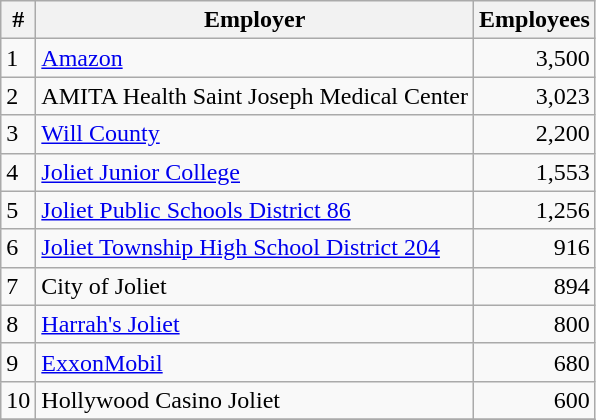<table class="wikitable">
<tr>
<th>#</th>
<th>Employer</th>
<th>Employees</th>
</tr>
<tr>
<td>1</td>
<td><a href='#'>Amazon</a></td>
<td style="text-align: right;">3,500</td>
</tr>
<tr>
<td>2</td>
<td>AMITA Health Saint Joseph Medical Center</td>
<td style="text-align: right;">3,023</td>
</tr>
<tr>
<td>3</td>
<td><a href='#'>Will County</a></td>
<td style="text-align: right;">2,200</td>
</tr>
<tr>
<td>4</td>
<td><a href='#'>Joliet Junior College</a></td>
<td style="text-align: right;">1,553</td>
</tr>
<tr>
<td>5</td>
<td><a href='#'>Joliet Public Schools District 86</a></td>
<td style="text-align: right;">1,256</td>
</tr>
<tr>
<td>6</td>
<td><a href='#'>Joliet Township High School District 204</a></td>
<td style="text-align: right;">916</td>
</tr>
<tr>
<td>7</td>
<td>City of Joliet</td>
<td style="text-align: right;">894</td>
</tr>
<tr>
<td>8</td>
<td><a href='#'>Harrah's Joliet</a></td>
<td style="text-align: right;">800</td>
</tr>
<tr>
<td>9</td>
<td><a href='#'>ExxonMobil</a></td>
<td style="text-align: right;">680</td>
</tr>
<tr>
<td>10</td>
<td>Hollywood Casino Joliet</td>
<td style="text-align: right;">600</td>
</tr>
<tr>
</tr>
</table>
